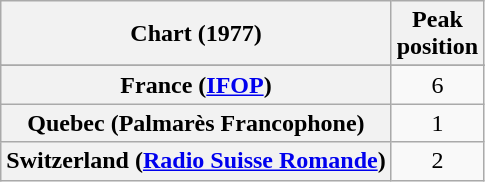<table class="wikitable sortable plainrowheaders" style="text-align:center">
<tr>
<th>Chart (1977)</th>
<th>Peak<br>position</th>
</tr>
<tr>
</tr>
<tr>
<th scope="row">France (<a href='#'>IFOP</a>)</th>
<td>6</td>
</tr>
<tr>
<th scope="row">Quebec (Palmarès Francophone)</th>
<td>1</td>
</tr>
<tr>
<th scope="row">Switzerland (<a href='#'>Radio Suisse Romande</a>)</th>
<td>2</td>
</tr>
</table>
